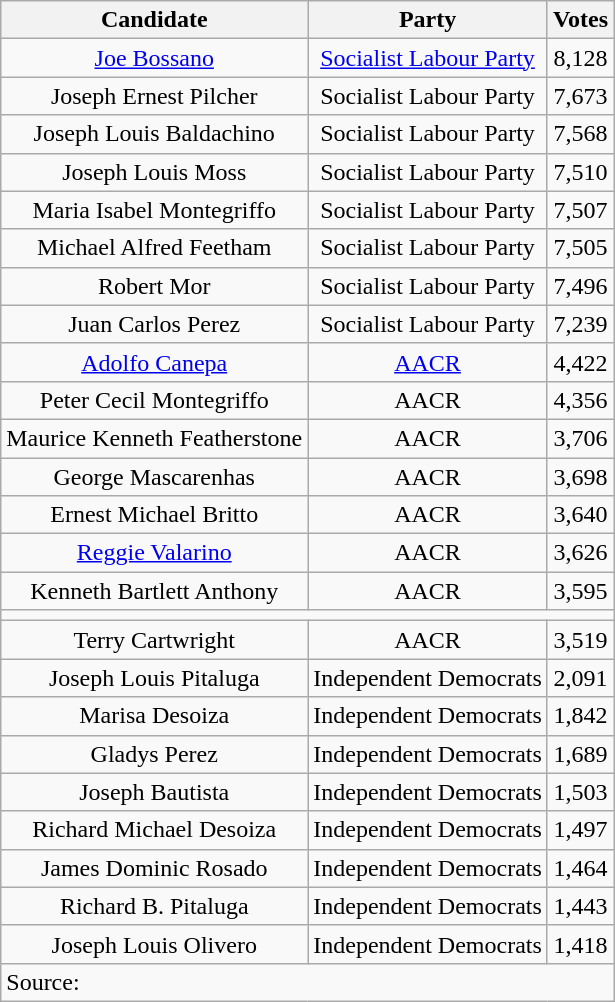<table class="wikitable" style=text-align:center>
<tr>
<th>Candidate</th>
<th>Party</th>
<th>Votes</th>
</tr>
<tr>
<td><a href='#'>Joe Bossano</a></td>
<td><a href='#'>Socialist Labour Party</a></td>
<td>8,128</td>
</tr>
<tr>
<td>Joseph Ernest Pilcher</td>
<td>Socialist Labour Party</td>
<td>7,673</td>
</tr>
<tr>
<td>Joseph Louis Baldachino</td>
<td>Socialist Labour Party</td>
<td>7,568</td>
</tr>
<tr>
<td>Joseph Louis Moss</td>
<td>Socialist Labour Party</td>
<td>7,510</td>
</tr>
<tr>
<td>Maria Isabel Montegriffo</td>
<td>Socialist Labour Party</td>
<td>7,507</td>
</tr>
<tr>
<td>Michael Alfred Feetham</td>
<td>Socialist Labour Party</td>
<td>7,505</td>
</tr>
<tr>
<td>Robert Mor</td>
<td>Socialist Labour Party</td>
<td>7,496</td>
</tr>
<tr>
<td>Juan Carlos Perez</td>
<td>Socialist Labour Party</td>
<td>7,239</td>
</tr>
<tr>
<td><a href='#'>Adolfo Canepa</a></td>
<td><a href='#'>AACR</a></td>
<td>4,422</td>
</tr>
<tr>
<td>Peter Cecil Montegriffo</td>
<td>AACR</td>
<td>4,356</td>
</tr>
<tr>
<td>Maurice Kenneth Featherstone</td>
<td>AACR</td>
<td>3,706</td>
</tr>
<tr>
<td>George Mascarenhas</td>
<td>AACR</td>
<td>3,698</td>
</tr>
<tr>
<td>Ernest Michael Britto</td>
<td>AACR</td>
<td>3,640</td>
</tr>
<tr>
<td><a href='#'>Reggie Valarino</a></td>
<td>AACR</td>
<td>3,626</td>
</tr>
<tr>
<td>Kenneth Bartlett Anthony</td>
<td>AACR</td>
<td>3,595</td>
</tr>
<tr>
<td colspan=3></td>
</tr>
<tr>
<td>Terry Cartwright</td>
<td>AACR</td>
<td>3,519</td>
</tr>
<tr>
<td>Joseph Louis Pitaluga</td>
<td>Independent Democrats</td>
<td>2,091</td>
</tr>
<tr>
<td>Marisa Desoiza</td>
<td>Independent Democrats</td>
<td>1,842</td>
</tr>
<tr>
<td>Gladys Perez</td>
<td>Independent Democrats</td>
<td>1,689</td>
</tr>
<tr>
<td>Joseph Bautista</td>
<td>Independent Democrats</td>
<td>1,503</td>
</tr>
<tr>
<td>Richard Michael Desoiza</td>
<td>Independent Democrats</td>
<td>1,497</td>
</tr>
<tr>
<td>James Dominic Rosado</td>
<td>Independent Democrats</td>
<td>1,464</td>
</tr>
<tr>
<td>Richard B. Pitaluga</td>
<td>Independent Democrats</td>
<td>1,443</td>
</tr>
<tr>
<td>Joseph Louis Olivero</td>
<td>Independent Democrats</td>
<td>1,418</td>
</tr>
<tr>
<td colspan=3 align=left>Source: </td>
</tr>
</table>
